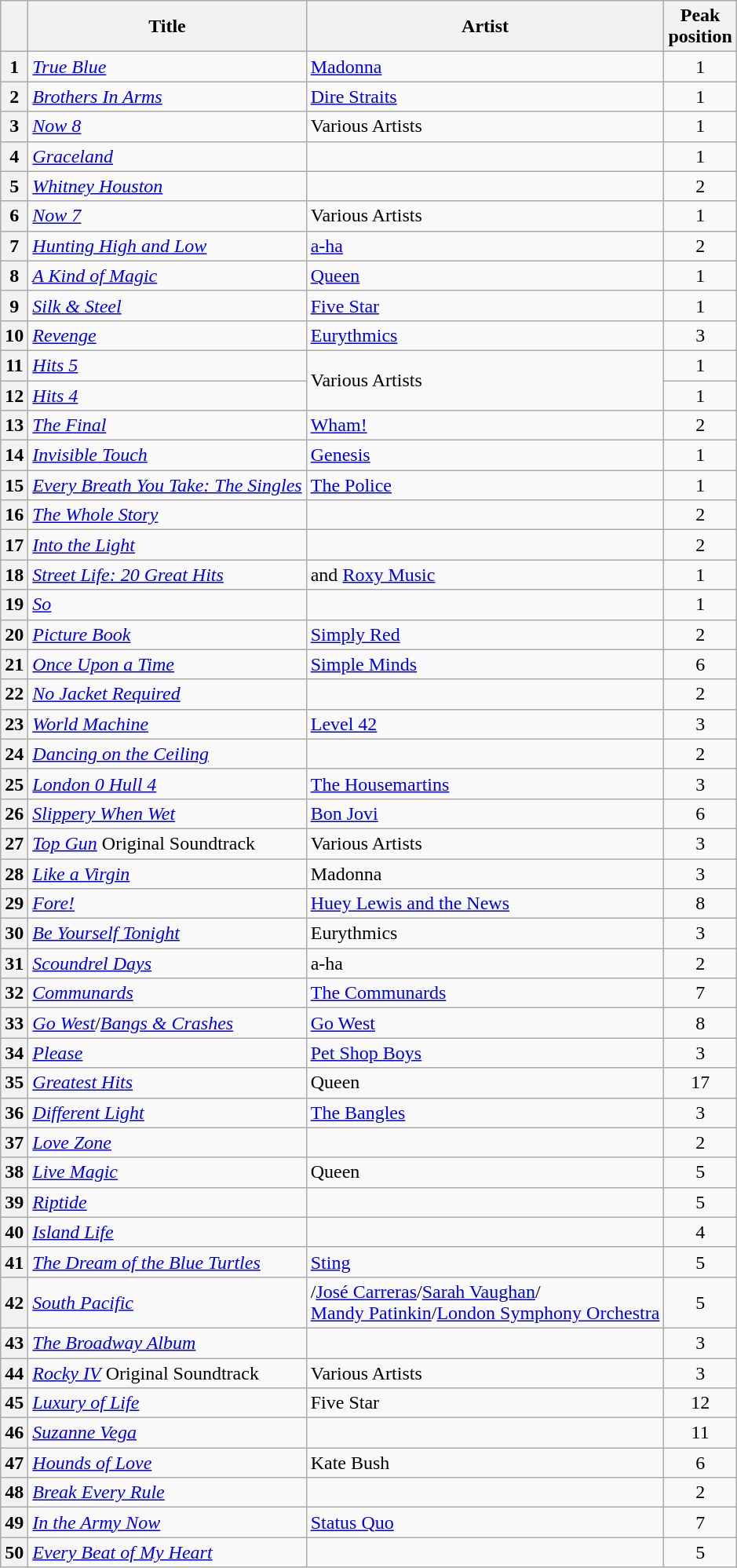<table class="wikitable sortable plainrowheaders">
<tr>
<th scope=col></th>
<th scope=col>Title</th>
<th scope=col>Artist</th>
<th scope=col>Peak<br>position</th>
</tr>
<tr>
<th scope=row style="text-align:center;">1</th>
<td><em><a href='#'>True Blue</a></em></td>
<td><a href='#'>Madonna</a></td>
<td align="center">1</td>
</tr>
<tr>
<th scope=row style="text-align:center;">2</th>
<td><em><a href='#'>Brothers In Arms</a></em></td>
<td><a href='#'>Dire Straits</a></td>
<td align="center">1</td>
</tr>
<tr>
<th scope=row style="text-align:center;">3</th>
<td><em><a href='#'>Now 8</a></em></td>
<td>Various Artists</td>
<td align="center">1</td>
</tr>
<tr>
<th scope=row style="text-align:center;">4</th>
<td><em><a href='#'>Graceland</a></em></td>
<td></td>
<td align="center">1</td>
</tr>
<tr>
<th scope=row style="text-align:center;">5</th>
<td><em><a href='#'>Whitney Houston</a></em></td>
<td></td>
<td align="center">2</td>
</tr>
<tr>
<th scope=row style="text-align:center;">6</th>
<td><em><a href='#'>Now 7</a></em></td>
<td>Various Artists</td>
<td align="center">1</td>
</tr>
<tr>
<th scope=row style="text-align:center;">7</th>
<td><em><a href='#'>Hunting High and Low</a></em></td>
<td><a href='#'>a-ha</a></td>
<td align="center">2</td>
</tr>
<tr>
<th scope=row style="text-align:center;">8</th>
<td><em><a href='#'>A Kind of Magic</a></em></td>
<td><a href='#'>Queen</a></td>
<td align="center">1</td>
</tr>
<tr>
<th scope=row style="text-align:center;">9</th>
<td><em><a href='#'>Silk & Steel</a></em></td>
<td><a href='#'>Five Star</a></td>
<td align="center">1</td>
</tr>
<tr>
<th scope=row style="text-align:center;">10</th>
<td><em><a href='#'>Revenge</a></em></td>
<td><a href='#'>Eurythmics</a></td>
<td align="center">3</td>
</tr>
<tr>
<th scope=row style="text-align:center;">11</th>
<td><em><a href='#'>Hits 5</a></em></td>
<td rowspan="2">Various Artists</td>
<td align="center">1</td>
</tr>
<tr>
<th scope=row style="text-align:center;">12</th>
<td><em><a href='#'>Hits 4</a></em></td>
<td align="center">1</td>
</tr>
<tr>
<th scope=row style="text-align:center;">13</th>
<td><em><a href='#'>The Final</a></em></td>
<td><a href='#'>Wham!</a></td>
<td align="center">2</td>
</tr>
<tr>
<th scope=row style="text-align:center;">14</th>
<td><em><a href='#'>Invisible Touch</a></em></td>
<td><a href='#'>Genesis</a></td>
<td align="center">1</td>
</tr>
<tr>
<th scope=row style="text-align:center;">15</th>
<td><em><a href='#'>Every Breath You Take: The Singles</a></em></td>
<td><a href='#'>The Police</a></td>
<td align="center">1</td>
</tr>
<tr>
<th scope=row style="text-align:center;">16</th>
<td><em><a href='#'>The Whole Story</a></em></td>
<td></td>
<td align="center">2</td>
</tr>
<tr>
<th scope=row style="text-align:center;">17</th>
<td><em><a href='#'>Into the Light</a></em></td>
<td></td>
<td align="center">2</td>
</tr>
<tr>
<th scope=row style="text-align:center;">18</th>
<td><em><a href='#'>Street Life: 20 Great Hits</a></em></td>
<td> and <a href='#'>Roxy Music</a></td>
<td align="center">1</td>
</tr>
<tr>
<th scope=row style="text-align:center;">19</th>
<td><em><a href='#'>So</a></em></td>
<td></td>
<td align="center">1</td>
</tr>
<tr>
<th scope=row style="text-align:center;">20</th>
<td><em><a href='#'>Picture Book</a></em></td>
<td><a href='#'>Simply Red</a></td>
<td align="center">2</td>
</tr>
<tr>
<th scope=row style="text-align:center;">21</th>
<td><em><a href='#'>Once Upon a Time</a></em></td>
<td><a href='#'>Simple Minds</a></td>
<td align="center">6</td>
</tr>
<tr>
<th scope=row style="text-align:center;">22</th>
<td><em><a href='#'>No Jacket Required</a></em></td>
<td></td>
<td align="center">2</td>
</tr>
<tr>
<th scope=row style="text-align:center;">23</th>
<td><em><a href='#'>World Machine</a></em></td>
<td><a href='#'>Level 42</a></td>
<td align="center">3</td>
</tr>
<tr>
<th scope=row style="text-align:center;">24</th>
<td><em><a href='#'>Dancing on the Ceiling</a></em></td>
<td></td>
<td align="center">2</td>
</tr>
<tr>
<th scope=row style="text-align:center;">25</th>
<td><em><a href='#'>London 0 Hull 4</a></em></td>
<td><a href='#'>The Housemartins</a></td>
<td align="center">3</td>
</tr>
<tr>
<th scope=row style="text-align:center;">26</th>
<td><em><a href='#'>Slippery When Wet</a></em></td>
<td><a href='#'>Bon Jovi</a></td>
<td align="center">6</td>
</tr>
<tr>
<th scope=row style="text-align:center;">27</th>
<td><em><a href='#'>Top Gun</a></em> Original Soundtrack</td>
<td>Various Artists</td>
<td align="center">3</td>
</tr>
<tr>
<th scope=row style="text-align:center;">28</th>
<td><em><a href='#'>Like a Virgin</a></em></td>
<td>Madonna</td>
<td align="center">3</td>
</tr>
<tr>
<th scope=row style="text-align:center;">29</th>
<td><em><a href='#'>Fore!</a></em></td>
<td><a href='#'>Huey Lewis and the News</a></td>
<td align="center">8</td>
</tr>
<tr>
<th scope=row style="text-align:center;">30</th>
<td><em><a href='#'>Be Yourself Tonight</a></em></td>
<td>Eurythmics</td>
<td align="center">3</td>
</tr>
<tr>
<th scope=row style="text-align:center;">31</th>
<td><em><a href='#'>Scoundrel Days</a></em></td>
<td>a-ha</td>
<td align="center">2</td>
</tr>
<tr>
<th scope=row style="text-align:center;">32</th>
<td><em><a href='#'>Communards</a></em></td>
<td><a href='#'>The Communards</a></td>
<td align="center">7</td>
</tr>
<tr>
<th scope=row style="text-align:center;">33</th>
<td><em><a href='#'>Go West</a></em>/<em><a href='#'>Bangs & Crashes</a></em></td>
<td><a href='#'>Go West</a></td>
<td align="center">8</td>
</tr>
<tr>
<th scope=row style="text-align:center;">34</th>
<td><em><a href='#'>Please</a></em></td>
<td><a href='#'>Pet Shop Boys</a></td>
<td align="center">3</td>
</tr>
<tr>
<th scope=row style="text-align:center;">35</th>
<td><em><a href='#'>Greatest Hits</a></em></td>
<td>Queen</td>
<td align="center">17</td>
</tr>
<tr>
<th scope=row style="text-align:center;">36</th>
<td><em><a href='#'>Different Light</a></em></td>
<td><a href='#'>The Bangles</a></td>
<td align="center">3</td>
</tr>
<tr>
<th scope=row style="text-align:center;">37</th>
<td><em><a href='#'>Love Zone</a></em></td>
<td></td>
<td align="center">2</td>
</tr>
<tr>
<th scope=row style="text-align:center;">38</th>
<td><em><a href='#'>Live Magic</a></em></td>
<td>Queen</td>
<td align="center">5</td>
</tr>
<tr>
<th scope=row style="text-align:center;">39</th>
<td><em><a href='#'>Riptide</a></em></td>
<td></td>
<td align="center">5</td>
</tr>
<tr>
<th scope=row style="text-align:center;">40</th>
<td><em><a href='#'>Island Life</a></em></td>
<td></td>
<td align="center">4</td>
</tr>
<tr>
<th scope=row style="text-align:center;">41</th>
<td><em><a href='#'>The Dream of the Blue Turtles</a></em></td>
<td><a href='#'>Sting</a></td>
<td align="center">5</td>
</tr>
<tr>
<th scope=row style="text-align:center;">42</th>
<td><em><a href='#'>South Pacific</a></em></td>
<td>/<a href='#'>José Carreras</a>/<a href='#'>Sarah Vaughan</a>/<br><a href='#'>Mandy Patinkin</a>/<a href='#'>London Symphony Orchestra</a></td>
<td align="center">5</td>
</tr>
<tr>
<th scope=row style="text-align:center;">43</th>
<td><em><a href='#'>The Broadway Album</a></em></td>
<td></td>
<td align="center">3</td>
</tr>
<tr>
<th scope=row style="text-align:center;">44</th>
<td><em><a href='#'>Rocky IV</a></em> Original Soundtrack</td>
<td>Various Artists</td>
<td align="center">3</td>
</tr>
<tr>
<th scope=row style="text-align:center;">45</th>
<td><em><a href='#'>Luxury of Life</a></em></td>
<td>Five Star</td>
<td align="center">12</td>
</tr>
<tr>
<th scope=row style="text-align:center;">46</th>
<td><em><a href='#'>Suzanne Vega</a></em></td>
<td></td>
<td align="center">11</td>
</tr>
<tr>
<th scope=row style="text-align:center;">47</th>
<td><em><a href='#'>Hounds of Love</a></em></td>
<td>Kate Bush</td>
<td align="center">6</td>
</tr>
<tr>
<th scope=row style="text-align:center;">48</th>
<td><em><a href='#'>Break Every Rule</a></em></td>
<td></td>
<td align="center">2</td>
</tr>
<tr>
<th scope=row style="text-align:center;">49</th>
<td><em><a href='#'>In the Army Now</a></em></td>
<td><a href='#'>Status Quo</a></td>
<td align="center">7</td>
</tr>
<tr>
<th scope=row style="text-align:center;">50</th>
<td><em><a href='#'>Every Beat of My Heart</a></em></td>
<td></td>
<td align="center">5</td>
</tr>
</table>
